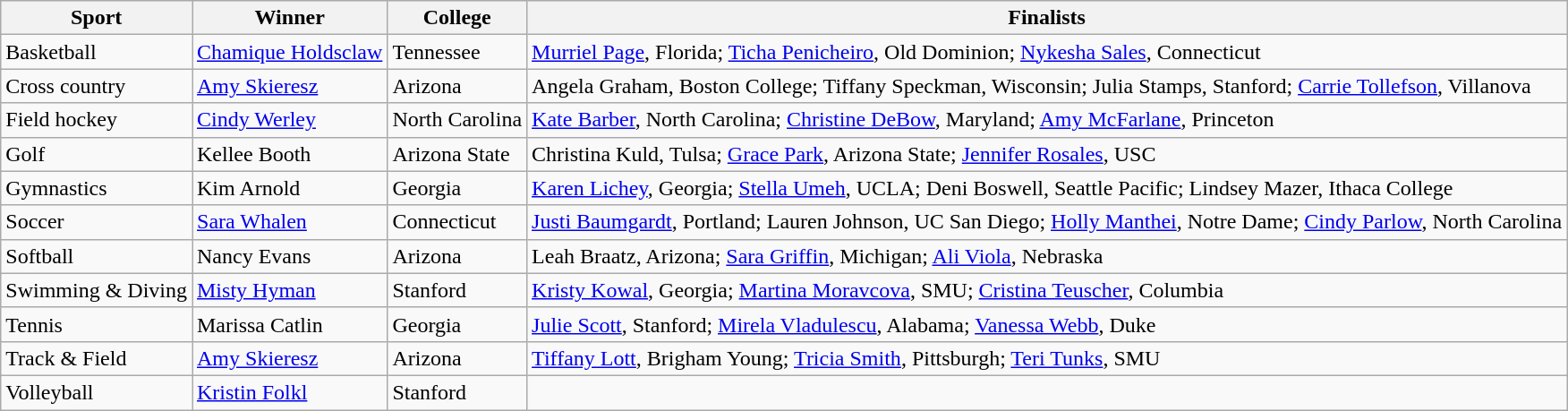<table class="wikitable">
<tr>
<th>Sport</th>
<th>Winner</th>
<th>College</th>
<th>Finalists</th>
</tr>
<tr>
<td>Basketball</td>
<td><a href='#'>Chamique Holdsclaw</a></td>
<td>Tennessee</td>
<td><a href='#'>Murriel Page</a>, Florida; <a href='#'>Ticha Penicheiro</a>, Old Dominion; <a href='#'>Nykesha Sales</a>, Connecticut</td>
</tr>
<tr>
<td>Cross country</td>
<td><a href='#'>Amy Skieresz</a></td>
<td>Arizona</td>
<td>Angela Graham, Boston College; Tiffany Speckman, Wisconsin; Julia Stamps, Stanford; <a href='#'>Carrie Tollefson</a>, Villanova</td>
</tr>
<tr>
<td>Field hockey</td>
<td><a href='#'>Cindy Werley</a></td>
<td>North Carolina</td>
<td><a href='#'>Kate Barber</a>, North Carolina; <a href='#'>Christine DeBow</a>, Maryland; <a href='#'>Amy McFarlane</a>, Princeton</td>
</tr>
<tr>
<td>Golf</td>
<td>Kellee Booth</td>
<td>Arizona State</td>
<td>Christina Kuld, Tulsa; <a href='#'>Grace Park</a>, Arizona State; <a href='#'>Jennifer Rosales</a>, USC</td>
</tr>
<tr>
<td>Gymnastics</td>
<td>Kim Arnold</td>
<td>Georgia</td>
<td><a href='#'>Karen Lichey</a>, Georgia; <a href='#'>Stella Umeh</a>, UCLA; Deni Boswell, Seattle Pacific; Lindsey Mazer, Ithaca College</td>
</tr>
<tr>
<td>Soccer</td>
<td><a href='#'>Sara Whalen</a></td>
<td>Connecticut</td>
<td><a href='#'>Justi Baumgardt</a>, Portland; Lauren Johnson, UC San Diego; <a href='#'>Holly Manthei</a>, Notre Dame; <a href='#'>Cindy Parlow</a>, North Carolina</td>
</tr>
<tr>
<td>Softball</td>
<td>Nancy Evans</td>
<td>Arizona</td>
<td>Leah Braatz, Arizona; <a href='#'>Sara Griffin</a>, Michigan; <a href='#'>Ali Viola</a>, Nebraska</td>
</tr>
<tr>
<td>Swimming & Diving</td>
<td><a href='#'>Misty Hyman</a></td>
<td>Stanford</td>
<td><a href='#'>Kristy Kowal</a>, Georgia; <a href='#'>Martina Moravcova</a>, SMU; <a href='#'>Cristina Teuscher</a>, Columbia</td>
</tr>
<tr>
<td>Tennis</td>
<td>Marissa Catlin</td>
<td>Georgia</td>
<td><a href='#'>Julie Scott</a>, Stanford; <a href='#'>Mirela Vladulescu</a>, Alabama; <a href='#'>Vanessa Webb</a>, Duke</td>
</tr>
<tr>
<td>Track & Field</td>
<td><a href='#'>Amy Skieresz</a></td>
<td>Arizona</td>
<td><a href='#'>Tiffany Lott</a>, Brigham Young; <a href='#'>Tricia Smith</a>, Pittsburgh; <a href='#'>Teri Tunks</a>, SMU</td>
</tr>
<tr>
<td>Volleyball</td>
<td><a href='#'>Kristin Folkl</a></td>
<td>Stanford</td>
<td></td>
</tr>
</table>
